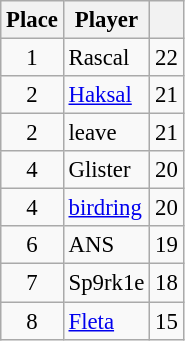<table class="wikitable" style="font-size:95%">
<tr>
<th>Place</th>
<th>Player</th>
<th></th>
</tr>
<tr>
<td align="center">1</td>
<td>Rascal</td>
<td align="center">22</td>
</tr>
<tr>
<td align="center">2</td>
<td><a href='#'>Haksal</a></td>
<td align="center">21</td>
</tr>
<tr>
<td align="center">2</td>
<td>leave</td>
<td align="center">21</td>
</tr>
<tr>
<td align="center">4</td>
<td>Glister</td>
<td align="center">20</td>
</tr>
<tr>
<td align="center">4</td>
<td><a href='#'>birdring</a></td>
<td align="center">20</td>
</tr>
<tr>
<td align="center">6</td>
<td>ANS</td>
<td align="center">19</td>
</tr>
<tr>
<td align="center">7</td>
<td>Sp9rk1e</td>
<td align="center">18</td>
</tr>
<tr>
<td align="center">8</td>
<td><a href='#'>Fleta</a></td>
<td align="center">15</td>
</tr>
</table>
